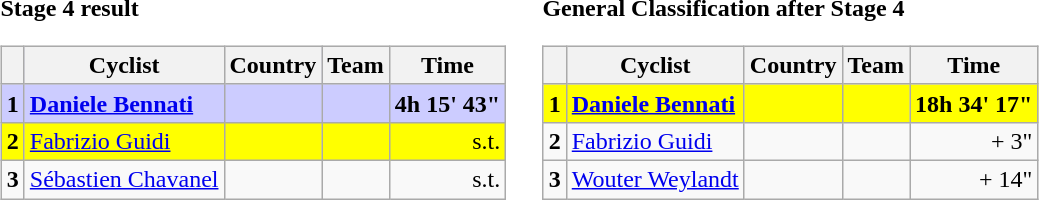<table>
<tr>
<td><strong>Stage 4 result</strong><br><table class="wikitable">
<tr style="background:#ccccff;">
<th></th>
<th>Cyclist</th>
<th>Country</th>
<th>Team</th>
<th>Time</th>
</tr>
<tr style="background:#ccccff;">
<td><strong>1</strong></td>
<td><strong><a href='#'>Daniele Bennati</a></strong></td>
<td><strong></strong></td>
<td><strong></strong></td>
<td align=right><strong>4h 15' 43"</strong></td>
</tr>
<tr bgcolor=yellow>
<td><strong>2</strong></td>
<td><a href='#'>Fabrizio Guidi</a></td>
<td></td>
<td></td>
<td align=right>s.t.</td>
</tr>
<tr>
<td><strong>3</strong></td>
<td><a href='#'>Sébastien Chavanel</a></td>
<td></td>
<td></td>
<td align=right>s.t.</td>
</tr>
</table>
</td>
<td></td>
<td><strong>General Classification after Stage 4</strong><br><table class="wikitable">
<tr>
<th></th>
<th>Cyclist</th>
<th>Country</th>
<th>Team</th>
<th>Time</th>
</tr>
<tr bgcolor="yellow">
<td><strong>1</strong></td>
<td><strong><a href='#'>Daniele Bennati</a></strong></td>
<td><strong></strong></td>
<td><strong></strong></td>
<td align=right><strong>18h 34' 17"</strong></td>
</tr>
<tr>
<td><strong>2</strong></td>
<td><a href='#'>Fabrizio Guidi</a></td>
<td></td>
<td></td>
<td align=right>+ 3"</td>
</tr>
<tr>
<td><strong>3</strong></td>
<td><a href='#'>Wouter Weylandt</a></td>
<td></td>
<td></td>
<td align=right>+ 14"</td>
</tr>
</table>
</td>
</tr>
</table>
